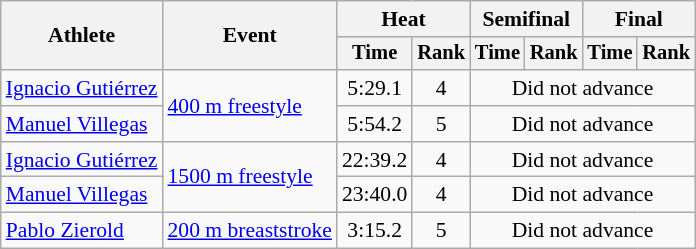<table class=wikitable style="font-size:90%">
<tr>
<th rowspan=2>Athlete</th>
<th rowspan=2>Event</th>
<th colspan=2>Heat</th>
<th colspan=2>Semifinal</th>
<th colspan=2>Final</th>
</tr>
<tr style="font-size:95%">
<th>Time</th>
<th>Rank</th>
<th>Time</th>
<th>Rank</th>
<th>Time</th>
<th>Rank</th>
</tr>
<tr align=center>
<td align=left><a href='#'>Ignacio Gutiérrez</a></td>
<td align=left rowspan=2><a href='#'>400 m freestyle</a></td>
<td>5:29.1</td>
<td>4</td>
<td colspan=4>Did not advance</td>
</tr>
<tr align=center>
<td align=left><a href='#'>Manuel Villegas</a></td>
<td>5:54.2</td>
<td>5</td>
<td colspan=4>Did not advance</td>
</tr>
<tr align=center>
<td align=left><a href='#'>Ignacio Gutiérrez</a></td>
<td align=left rowspan=2><a href='#'>1500 m freestyle</a></td>
<td>22:39.2</td>
<td>4</td>
<td colspan=4>Did not advance</td>
</tr>
<tr align=center>
<td align=left><a href='#'>Manuel Villegas</a></td>
<td>23:40.0</td>
<td>4</td>
<td colspan=4>Did not advance</td>
</tr>
<tr align=center>
<td align=left><a href='#'>Pablo Zierold</a></td>
<td align=left><a href='#'>200 m breaststroke</a></td>
<td>3:15.2</td>
<td>5</td>
<td colspan=4>Did not advance</td>
</tr>
</table>
